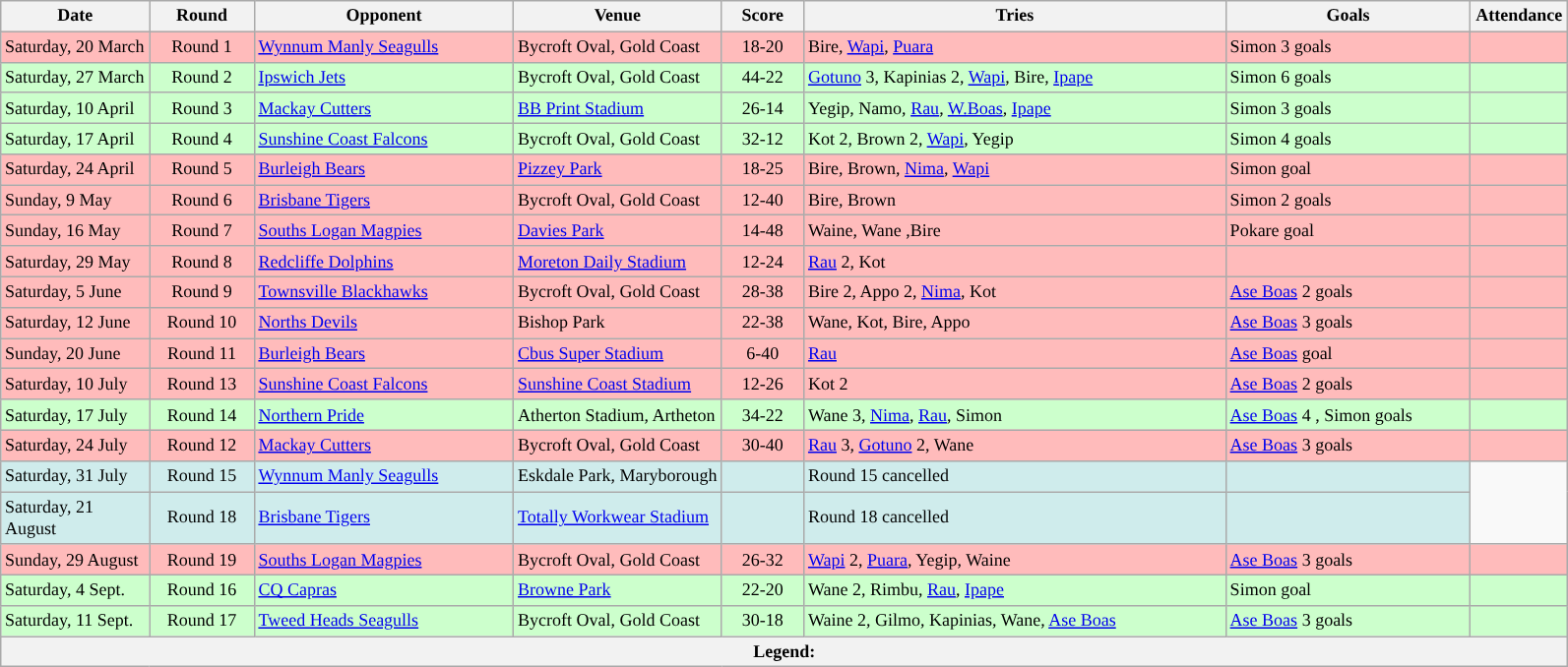<table class="wikitable" style="font-size:75%;">
<tr>
<th style="width:95px;">Date</th>
<th style="width:65px;">Round</th>
<th style="width:170px;">Opponent</th>
<th style="width:135px;">Venue</th>
<th style="width:50px;">Score</th>
<th style="width:280px;">Tries</th>
<th style="width:160px;">Goals</th>
<th style="width:60px;">Attendance</th>
</tr>
<tr style="background:#fbb;">
<td>Saturday, 20 March</td>
<td style="text-align:center;">Round 1</td>
<td> <a href='#'>Wynnum Manly Seagulls</a></td>
<td>Bycroft Oval, Gold Coast</td>
<td style=text-align:center;">18-20</td>
<td>Bire, <a href='#'>Wapi</a>, <a href='#'>Puara</a></td>
<td>Simon 3 goals</td>
<td style="text-align:center;"></td>
</tr>
<tr style="background:#cfc;">
<td>Saturday, 27 March</td>
<td style="text-align:center;">Round 2</td>
<td> <a href='#'>Ipswich Jets</a></td>
<td>Bycroft Oval, Gold Coast</td>
<td style="text-align:center;">44-22</td>
<td><a href='#'>Gotuno</a> 3, Kapinias 2, <a href='#'>Wapi</a>, Bire, <a href='#'>Ipape</a></td>
<td>Simon 6 goals</td>
<td style="text-align:center;"></td>
</tr>
<tr style="background:#cfc;">
<td>Saturday, 10 April</td>
<td style="text-align:center;">Round 3</td>
<td> <a href='#'>Mackay Cutters</a></td>
<td><a href='#'>BB Print Stadium</a></td>
<td style="text-align:center;">26-14</td>
<td>Yegip, Namo, <a href='#'>Rau</a>, <a href='#'>W.Boas</a>, <a href='#'>Ipape</a></td>
<td>Simon 3 goals</td>
<td style="text-align:center;"></td>
</tr>
<tr style="background:#cfc;">
<td>Saturday, 17 April</td>
<td style="text-align:center;">Round 4</td>
<td> <a href='#'>Sunshine Coast Falcons</a></td>
<td>Bycroft Oval, Gold Coast</td>
<td style="text-align:center;">32-12</td>
<td>Kot 2, Brown 2, <a href='#'>Wapi</a>, Yegip</td>
<td>Simon 4 goals</td>
<td style="text-align:center;"></td>
</tr>
<tr style="background:#fbb;">
<td>Saturday, 24 April</td>
<td style="text-align:center;">Round 5</td>
<td> <a href='#'>Burleigh Bears</a></td>
<td><a href='#'>Pizzey Park</a></td>
<td style="text-align:center;">18-25</td>
<td>Bire, Brown, <a href='#'>Nima</a>, <a href='#'>Wapi</a></td>
<td>Simon goal</td>
<td style="text-align:center;"></td>
</tr>
<tr style="background:#fbb;">
<td>Sunday, 9 May</td>
<td style="text-align:center;">Round 6</td>
<td> <a href='#'>Brisbane Tigers</a></td>
<td>Bycroft Oval, Gold Coast</td>
<td style="text-align:center;">12-40</td>
<td>Bire, Brown</td>
<td>Simon 2 goals</td>
<td style="text-align:center;"></td>
</tr>
<tr style="background:#fbb;">
<td>Sunday, 16 May</td>
<td style="text-align:center;">Round 7</td>
<td> <a href='#'>Souths Logan Magpies</a></td>
<td><a href='#'>Davies Park</a></td>
<td style="text-align:center;">14-48</td>
<td>Waine, Wane ,Bire</td>
<td>Pokare goal</td>
<td style="text-align:center;"></td>
</tr>
<tr style="background:#fbb;">
<td>Saturday, 29 May</td>
<td style="text-align:center;">Round 8</td>
<td> <a href='#'>Redcliffe Dolphins</a></td>
<td><a href='#'>Moreton Daily Stadium</a></td>
<td style="text-align:center;">12-24</td>
<td><a href='#'>Rau</a> 2, Kot</td>
<td></td>
<td style="text-align:center;"></td>
</tr>
<tr style="background:#fbb;">
<td>Saturday, 5 June</td>
<td style="text-align:center;">Round 9</td>
<td> <a href='#'>Townsville Blackhawks</a></td>
<td>Bycroft Oval, Gold Coast</td>
<td style="text-align:center;">28-38</td>
<td>Bire 2, Appo 2, <a href='#'>Nima</a>, Kot</td>
<td><a href='#'>Ase Boas</a>  2 goals</td>
<td style="text-align:center;"></td>
</tr>
<tr style="background:#fbb;">
<td>Saturday, 12 June</td>
<td style="text-align:center;">Round 10</td>
<td> <a href='#'>Norths Devils</a></td>
<td>Bishop Park</td>
<td style="text-align:center;">22-38</td>
<td>Wane, Kot, Bire, Appo</td>
<td><a href='#'>Ase Boas</a>  3 goals</td>
<td style="text-align:center;"></td>
</tr>
<tr style="background:#fbb;">
<td>Sunday, 20 June</td>
<td style="text-align:center;">Round 11</td>
<td> <a href='#'>Burleigh Bears</a></td>
<td><a href='#'>Cbus Super Stadium</a></td>
<td style="text-align:center;">6-40</td>
<td><a href='#'>Rau</a></td>
<td><a href='#'>Ase Boas</a> goal</td>
<td style="text-align:center;"></td>
</tr>
<tr style="background:#fbb;">
<td>Saturday, 10 July</td>
<td style="text-align:center;">Round 13</td>
<td> <a href='#'>Sunshine Coast Falcons</a></td>
<td><a href='#'>Sunshine Coast Stadium</a></td>
<td style="text-align:center;">12-26</td>
<td>Kot 2</td>
<td><a href='#'>Ase Boas</a> 2 goals</td>
<td style="text-align:center;"></td>
</tr>
<tr style="background:#cfc;">
<td>Saturday, 17 July</td>
<td style="text-align:center;">Round 14</td>
<td> <a href='#'>Northern Pride</a></td>
<td>Atherton Stadium, Artheton</td>
<td style="text-align:center;">34-22</td>
<td>Wane 3, <a href='#'>Nima</a>, <a href='#'>Rau</a>, Simon</td>
<td><a href='#'>Ase Boas</a> 4 , Simon goals</td>
<td style="text-align:center;"></td>
</tr>
<tr style="background:#fbb;">
<td>Saturday, 24 July</td>
<td style="text-align:center;">Round 12</td>
<td> <a href='#'>Mackay Cutters</a></td>
<td>Bycroft Oval, Gold Coast</td>
<td style="text-align:center;">30-40</td>
<td><a href='#'>Rau</a> 3, <a href='#'>Gotuno</a> 2, Wane</td>
<td><a href='#'>Ase Boas</a> 3 goals</td>
<td style="text-align:center;"></td>
</tr>
<tr style="background:#cfecec">
<td>Saturday, 31 July</td>
<td style="text-align:center;">Round 15</td>
<td> <a href='#'>Wynnum Manly Seagulls</a></td>
<td>Eskdale Park, Maryborough</td>
<td style="text-align:center;"></td>
<td>Round 15 cancelled</td>
<td style="text-align:center;"></td>
</tr>
<tr style="background:#cfecec">
<td>Saturday, 21 August</td>
<td style="text-align:center;">Round 18</td>
<td> <a href='#'>Brisbane Tigers</a></td>
<td><a href='#'>Totally Workwear Stadium</a></td>
<td style="text-align:center;"></td>
<td>Round 18 cancelled </td>
<td style="text-align:center;"></td>
</tr>
<tr style="background:#fbb;">
<td>Sunday, 29 August</td>
<td style="text-align:center;">Round 19</td>
<td> <a href='#'>Souths Logan Magpies</a></td>
<td>Bycroft Oval, Gold Coast</td>
<td style="text-align:center;">26-32</td>
<td><a href='#'>Wapi</a> 2, <a href='#'>Puara</a>, Yegip, Waine</td>
<td><a href='#'>Ase Boas</a> 3 goals</td>
<td style="text-align:center;"></td>
</tr>
<tr style="background:#cfc;">
<td>Saturday, 4 Sept.</td>
<td style="text-align:center;">Round 16</td>
<td> <a href='#'>CQ Capras</a></td>
<td><a href='#'>Browne Park</a></td>
<td style="text-align:center;">22-20</td>
<td>Wane 2, Rimbu, <a href='#'>Rau</a>, <a href='#'>Ipape</a></td>
<td>Simon goal</td>
<td style="text-align:center;"></td>
</tr>
<tr style="background:#cfc;">
<td>Saturday, 11 Sept.</td>
<td style="text-align:center;">Round 17</td>
<td> <a href='#'>Tweed Heads Seagulls</a></td>
<td>Bycroft Oval, Gold Coast</td>
<td style="text-align:center;">30-18</td>
<td>Waine 2, Gilmo, Kapinias, Wane, <a href='#'>Ase Boas</a></td>
<td><a href='#'>Ase Boas</a> 3 goals</td>
<td style="text-align:center;"></td>
</tr>
<tr>
<th colspan="11"><strong>Legend</strong>:    </th>
</tr>
</table>
